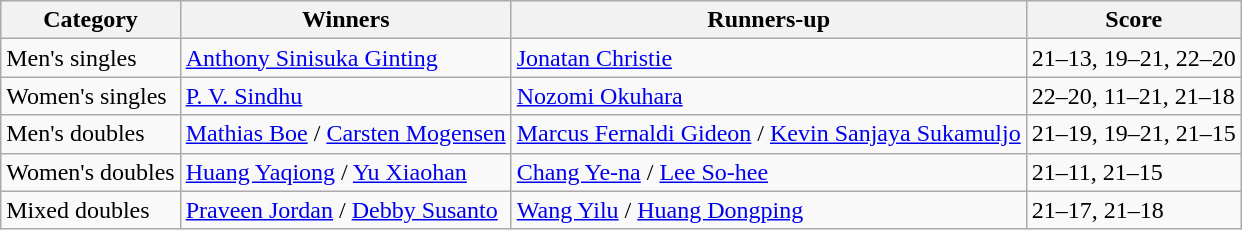<table class=wikitable style="white-space:nowrap;">
<tr>
<th>Category</th>
<th>Winners</th>
<th>Runners-up</th>
<th>Score</th>
</tr>
<tr>
<td>Men's singles</td>
<td> <a href='#'>Anthony Sinisuka Ginting</a></td>
<td> <a href='#'>Jonatan Christie</a></td>
<td>21–13, 19–21, 22–20</td>
</tr>
<tr>
<td>Women's singles</td>
<td> <a href='#'>P. V. Sindhu</a></td>
<td> <a href='#'>Nozomi Okuhara</a></td>
<td>22–20, 11–21, 21–18</td>
</tr>
<tr>
<td>Men's doubles</td>
<td> <a href='#'>Mathias Boe</a> / <a href='#'>Carsten Mogensen</a></td>
<td> <a href='#'>Marcus Fernaldi Gideon</a> / <a href='#'>Kevin Sanjaya Sukamuljo</a></td>
<td>21–19, 19–21, 21–15</td>
</tr>
<tr>
<td>Women's doubles</td>
<td> <a href='#'>Huang Yaqiong</a> / <a href='#'>Yu Xiaohan</a></td>
<td> <a href='#'>Chang Ye-na</a> / <a href='#'>Lee So-hee</a></td>
<td>21–11, 21–15</td>
</tr>
<tr>
<td>Mixed doubles</td>
<td> <a href='#'>Praveen Jordan</a> / <a href='#'>Debby Susanto</a></td>
<td> <a href='#'>Wang Yilu</a> / <a href='#'>Huang Dongping</a></td>
<td>21–17, 21–18</td>
</tr>
</table>
